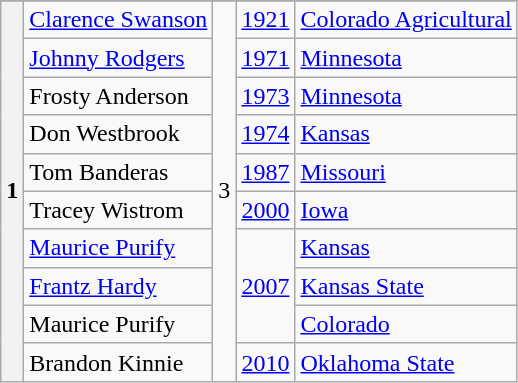<table class=wikitable>
<tr>
</tr>
<tr>
<th rowspan=10>1</th>
<td><a href='#'>Clarence Swanson</a></td>
<td rowspan=10>3</td>
<td><a href='#'>1921</a></td>
<td><a href='#'>Colorado Agricultural</a></td>
</tr>
<tr>
<td><a href='#'>Johnny Rodgers</a></td>
<td><a href='#'>1971</a></td>
<td><a href='#'>Minnesota</a></td>
</tr>
<tr>
<td>Frosty Anderson</td>
<td><a href='#'>1973</a></td>
<td><a href='#'>Minnesota</a></td>
</tr>
<tr>
<td>Don Westbrook</td>
<td><a href='#'>1974</a></td>
<td><a href='#'>Kansas</a></td>
</tr>
<tr>
<td>Tom Banderas</td>
<td><a href='#'>1987</a></td>
<td><a href='#'>Missouri</a></td>
</tr>
<tr>
<td>Tracey Wistrom</td>
<td><a href='#'>2000</a></td>
<td><a href='#'>Iowa</a></td>
</tr>
<tr>
<td><a href='#'>Maurice Purify</a></td>
<td rowspan=3><a href='#'>2007</a></td>
<td><a href='#'>Kansas</a></td>
</tr>
<tr>
<td><a href='#'>Frantz Hardy</a></td>
<td><a href='#'>Kansas State</a></td>
</tr>
<tr>
<td>Maurice Purify</td>
<td><a href='#'>Colorado</a></td>
</tr>
<tr>
<td>Brandon Kinnie</td>
<td><a href='#'>2010</a></td>
<td><a href='#'>Oklahoma State</a></td>
</tr>
</table>
